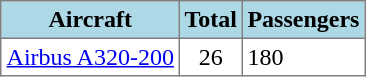<table class="toccolours" border="1" cellpadding="3" style="margin:1em auto; border-collapse:collapse">
<tr bgcolor=lightblue>
<th>Aircraft</th>
<th>Total</th>
<th>Passengers</th>
</tr>
<tr>
<td><a href='#'>Airbus A320-200</a></td>
<td align="center">26</td>
<td>180</td>
</tr>
</table>
